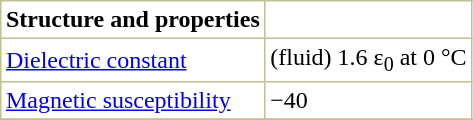<table border="1" cellspacing="0" cellpadding="3" style="margin: 0 0 0 0.5em; background: #FFFFFF; border-collapse: collapse; border-color: #C0C090;">
<tr>
<th>Structure and properties</th>
</tr>
<tr>
<td><a href='#'>Dielectric constant</a></td>
<td>(fluid) 1.6 ε<sub>0</sub> at 0 °C </td>
</tr>
<tr>
<td><a href='#'>Magnetic susceptibility</a></td>
<td>−40 </td>
</tr>
<tr>
</tr>
</table>
